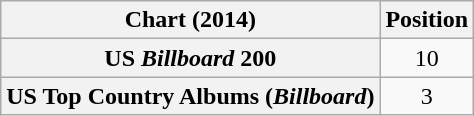<table class="wikitable sortable plainrowheaders" style="text-align:center">
<tr>
<th>Chart (2014)</th>
<th>Position</th>
</tr>
<tr>
<th scope="row">US <em>Billboard</em> 200</th>
<td style="text-align:center;">10</td>
</tr>
<tr>
<th scope="row">US Top Country Albums (<em>Billboard</em>)</th>
<td style="text-align:center;">3</td>
</tr>
</table>
